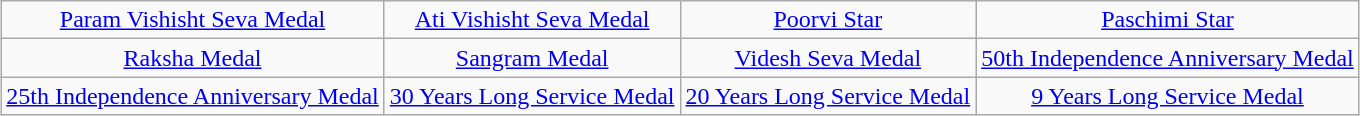<table class="wikitable" style="margin:1em auto; text-align:center;">
<tr>
<td><a href='#'>Param Vishisht Seva Medal</a></td>
<td><a href='#'>Ati Vishisht Seva Medal</a></td>
<td><a href='#'>Poorvi Star</a></td>
<td><a href='#'>Paschimi Star</a></td>
</tr>
<tr>
<td><a href='#'>Raksha Medal</a></td>
<td><a href='#'>Sangram Medal</a></td>
<td><a href='#'>Videsh Seva Medal</a></td>
<td><a href='#'>50th Independence Anniversary Medal</a></td>
</tr>
<tr>
<td><a href='#'>25th Independence Anniversary Medal</a></td>
<td><a href='#'>30 Years Long Service Medal</a></td>
<td><a href='#'>20 Years Long Service Medal</a></td>
<td><a href='#'>9 Years Long Service Medal</a></td>
</tr>
</table>
